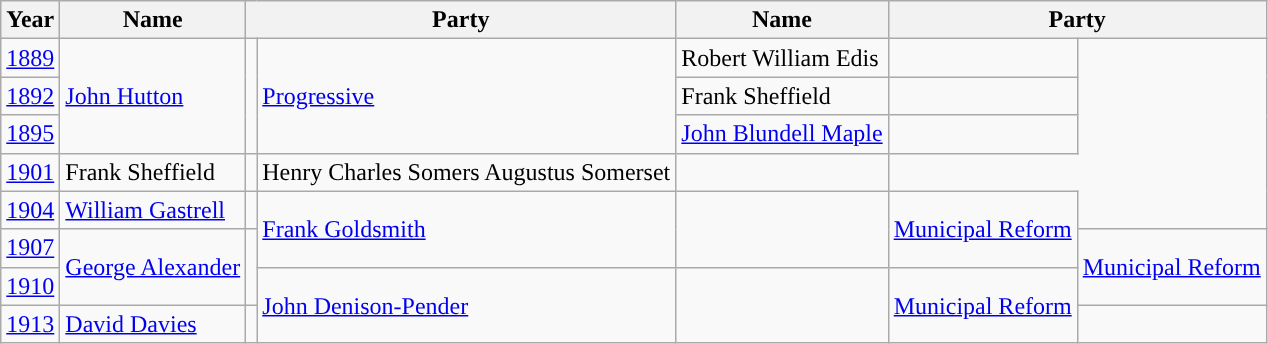<table class="wikitable">
<tr>
<th>Year</th>
<th>Name</th>
<th colspan=2>Party</th>
<th>Name</th>
<th colspan=2>Party</th>
</tr>
<tr>
<td><a href='#'>1889</a></td>
<td rowspan=3><a href='#'>John Hutton</a></td>
<td rowspan=3 style="background-color: "></td>
<td rowspan=3><a href='#'>Progressive</a></td>
<td>Robert William Edis</td>
<td></td>
</tr>
<tr>
<td><a href='#'>1892</a></td>
<td>Frank Sheffield</td>
<td></td>
</tr>
<tr>
<td><a href='#'>1895</a></td>
<td><a href='#'>John Blundell Maple</a></td>
<td></td>
</tr>
<tr>
<td><a href='#'>1901</a></td>
<td>Frank Sheffield</td>
<td></td>
<td>Henry Charles Somers Augustus Somerset</td>
<td></td>
</tr>
<tr>
<td><a href='#'>1904</a></td>
<td><a href='#'>William Gastrell</a></td>
<td></td>
<td rowspan=2><a href='#'>Frank Goldsmith</a></td>
<td rowspan=2 style="background-color: "></td>
<td rowspan=2><a href='#'>Municipal Reform</a></td>
</tr>
<tr>
<td><a href='#'>1907</a></td>
<td rowspan=2><a href='#'>George Alexander</a></td>
<td rowspan=2 style="background-color: "></td>
<td rowspan=2><a href='#'>Municipal Reform</a></td>
</tr>
<tr>
<td><a href='#'>1910</a></td>
<td rowspan=2><a href='#'>John Denison-Pender</a></td>
<td rowspan=2 style="background-color: "></td>
<td rowspan=2><a href='#'>Municipal Reform</a></td>
</tr>
<tr>
<td><a href='#'>1913</a></td>
<td><a href='#'>David Davies</a></td>
<td></td>
</tr>
</table>
